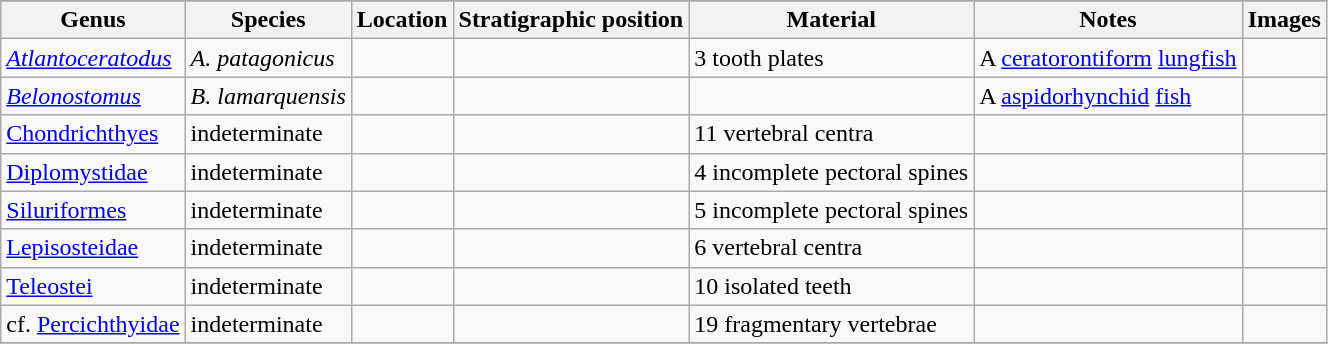<table class="wikitable" align="center">
<tr>
</tr>
<tr>
<th>Genus</th>
<th>Species</th>
<th>Location</th>
<th>Stratigraphic position</th>
<th>Material</th>
<th>Notes</th>
<th>Images</th>
</tr>
<tr>
<td><em><a href='#'>Atlantoceratodus</a></em></td>
<td><em>A. patagonicus</em></td>
<td></td>
<td></td>
<td>3 tooth plates</td>
<td>A <a href='#'>ceratorontiform</a> <a href='#'>lungfish</a></td>
<td></td>
</tr>
<tr>
<td><em><a href='#'>Belonostomus</a></em></td>
<td><em>B. lamarquensis</em></td>
<td></td>
<td></td>
<td></td>
<td>A <a href='#'>aspidorhynchid</a> <a href='#'>fish</a></td>
<td></td>
</tr>
<tr>
<td><a href='#'>Chondrichthyes</a></td>
<td>indeterminate</td>
<td></td>
<td></td>
<td>11 vertebral centra</td>
<td></td>
<td></td>
</tr>
<tr>
<td><a href='#'>Diplomystidae</a></td>
<td>indeterminate</td>
<td></td>
<td></td>
<td>4 incomplete pectoral spines</td>
<td></td>
<td></td>
</tr>
<tr>
<td><a href='#'>Siluriformes</a></td>
<td>indeterminate</td>
<td></td>
<td></td>
<td>5 incomplete pectoral spines</td>
<td></td>
<td></td>
</tr>
<tr>
<td><a href='#'>Lepisosteidae</a></td>
<td>indeterminate</td>
<td></td>
<td></td>
<td>6 vertebral centra</td>
<td></td>
<td></td>
</tr>
<tr>
<td><a href='#'>Teleostei</a></td>
<td>indeterminate</td>
<td></td>
<td></td>
<td>10 isolated teeth</td>
<td></td>
<td></td>
</tr>
<tr>
<td>cf. <a href='#'>Percichthyidae</a></td>
<td>indeterminate</td>
<td></td>
<td></td>
<td>19 fragmentary vertebrae</td>
<td></td>
<td></td>
</tr>
<tr>
</tr>
</table>
